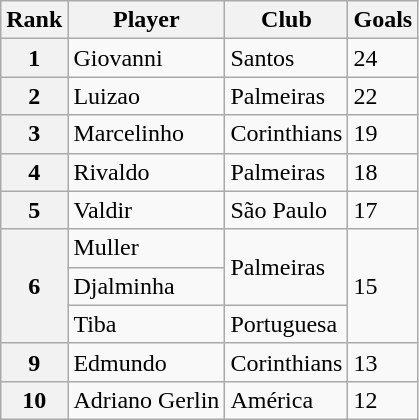<table class="wikitable">
<tr>
<th>Rank</th>
<th>Player</th>
<th>Club</th>
<th>Goals</th>
</tr>
<tr>
<th>1</th>
<td>Giovanni</td>
<td>Santos</td>
<td>24</td>
</tr>
<tr>
<th>2</th>
<td>Luizao</td>
<td>Palmeiras</td>
<td>22</td>
</tr>
<tr>
<th>3</th>
<td>Marcelinho</td>
<td>Corinthians</td>
<td>19</td>
</tr>
<tr>
<th>4</th>
<td>Rivaldo</td>
<td>Palmeiras</td>
<td>18</td>
</tr>
<tr>
<th>5</th>
<td>Valdir</td>
<td>São Paulo</td>
<td>17</td>
</tr>
<tr>
<th rowspan="3">6</th>
<td>Muller</td>
<td rowspan="2">Palmeiras</td>
<td rowspan="3">15</td>
</tr>
<tr>
<td>Djalminha</td>
</tr>
<tr>
<td>Tiba</td>
<td>Portuguesa</td>
</tr>
<tr>
<th>9</th>
<td>Edmundo</td>
<td>Corinthians</td>
<td>13</td>
</tr>
<tr>
<th>10</th>
<td>Adriano Gerlin</td>
<td>América</td>
<td>12</td>
</tr>
</table>
